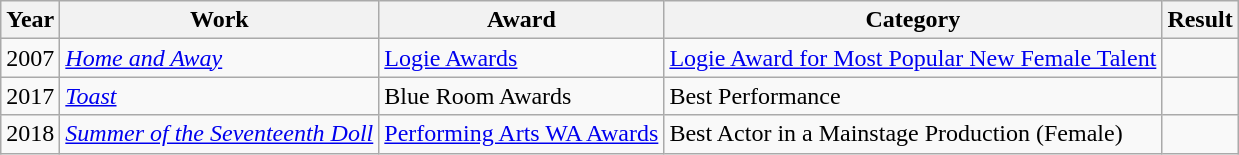<table class=wikitable>
<tr>
<th>Year</th>
<th>Work</th>
<th>Award</th>
<th>Category</th>
<th>Result</th>
</tr>
<tr>
<td>2007</td>
<td><em><a href='#'>Home and Away</a></em></td>
<td><a href='#'> Logie Awards</a></td>
<td><a href='#'>Logie Award for Most Popular New Female Talent</a></td>
<td></td>
</tr>
<tr>
<td>2017</td>
<td><em><a href='#'>Toast</a></em></td>
<td>Blue Room Awards</td>
<td>Best Performance</td>
<td></td>
</tr>
<tr>
<td>2018</td>
<td><em><a href='#'>Summer of the Seventeenth Doll</a></em></td>
<td><a href='#'>Performing Arts WA Awards</a></td>
<td>Best Actor in a Mainstage Production (Female)</td>
<td></td>
</tr>
</table>
